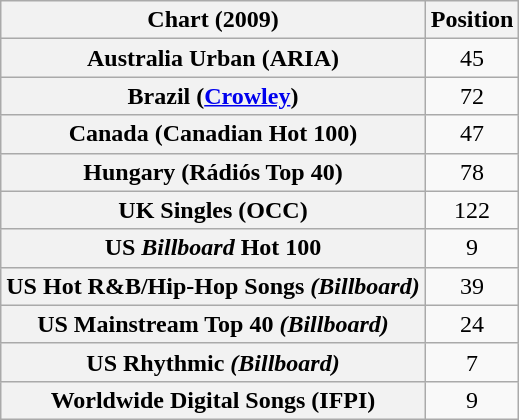<table class="wikitable plainrowheaders sortable" style="text-align:center">
<tr>
<th scope="col">Chart (2009)</th>
<th scope="col">Position</th>
</tr>
<tr>
<th scope="row">Australia Urban (ARIA)</th>
<td style="text-align:center;">45</td>
</tr>
<tr>
<th scope="row">Brazil (<a href='#'>Crowley</a>)</th>
<td style="text-align:center;">72</td>
</tr>
<tr>
<th scope="row">Canada (Canadian Hot 100)</th>
<td style="text-align:center;">47</td>
</tr>
<tr>
<th scope="row">Hungary (Rádiós Top 40)</th>
<td style="text-align:center;">78</td>
</tr>
<tr>
<th scope="row">UK Singles (OCC)</th>
<td style="text-align:center;">122</td>
</tr>
<tr>
<th scope="row">US <em>Billboard</em> Hot 100</th>
<td style="text-align:center;">9</td>
</tr>
<tr>
<th scope="row">US Hot R&B/Hip-Hop Songs <em>(Billboard)</em></th>
<td style="text-align:center;">39</td>
</tr>
<tr>
<th scope="row">US Mainstream Top 40 <em>(Billboard)</em></th>
<td style="text-align:center;">24</td>
</tr>
<tr>
<th scope="row">US Rhythmic <em>(Billboard)</em></th>
<td style="text-align:center;">7</td>
</tr>
<tr>
<th scope="row">Worldwide Digital Songs (IFPI)</th>
<td style="text-align:center;">9</td>
</tr>
</table>
